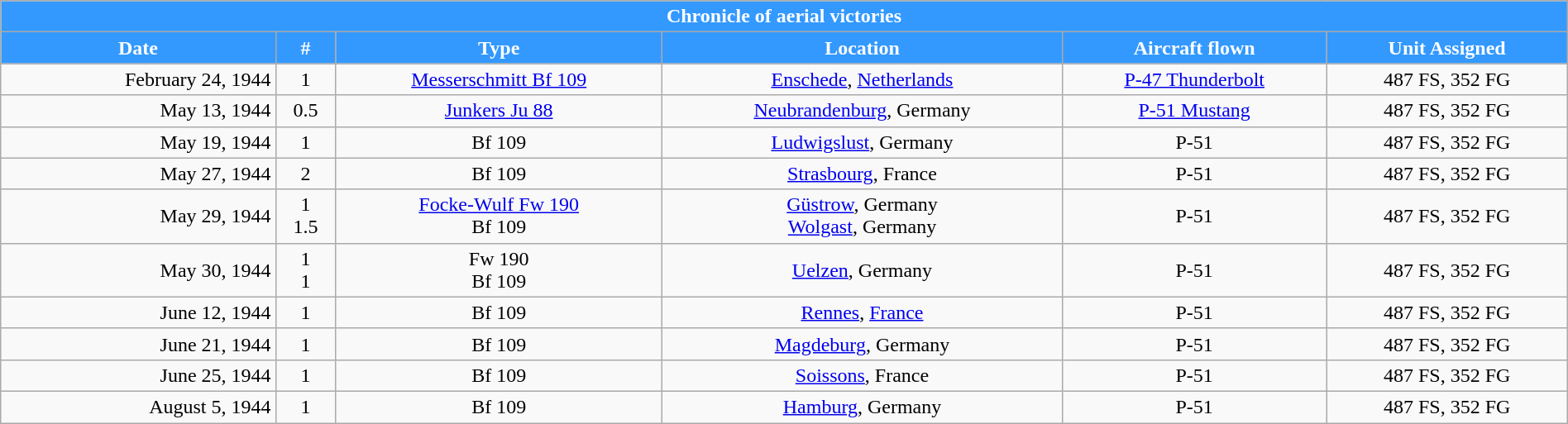<table class="wikitable plainrowheaders collapsible collapsed" style="margin-left: auto; margin-right: auto; border: none; text-align:right; width: 100%;">
<tr style="color:white;">
<th colspan="6" style="background-color: #3399ff">Chronicle of aerial victories</th>
</tr>
<tr style="color:white;">
<th style="background-color: #3399ff">Date</th>
<th style="background-color: #3399ff">#</th>
<th style="background-color: #3399ff">Type</th>
<th style="background-color: #3399ff">Location</th>
<th style="background-color: #3399ff">Aircraft flown</th>
<th style="background-color: #3399ff">Unit Assigned</th>
</tr>
<tr>
<td>February 24, 1944</td>
<td align=center>1</td>
<td align=center><a href='#'>Messerschmitt Bf 109</a></td>
<td align=center><a href='#'>Enschede</a>, <a href='#'>Netherlands</a></td>
<td align=center><a href='#'>P-47 Thunderbolt</a></td>
<td align=center>487 FS, 352 FG</td>
</tr>
<tr>
<td>May 13, 1944</td>
<td align=center>0.5</td>
<td align=center><a href='#'>Junkers Ju 88</a></td>
<td align=center><a href='#'>Neubrandenburg</a>, Germany</td>
<td align=center><a href='#'>P-51 Mustang</a></td>
<td align=center>487 FS, 352 FG</td>
</tr>
<tr>
<td>May 19, 1944</td>
<td align=center>1</td>
<td align=center>Bf 109</td>
<td align=center><a href='#'>Ludwigslust</a>, Germany</td>
<td align=center>P-51</td>
<td align=center>487 FS, 352 FG</td>
</tr>
<tr>
<td>May 27, 1944</td>
<td align=center>2</td>
<td align=center>Bf 109</td>
<td align=center><a href='#'>Strasbourg</a>, France</td>
<td align=center>P-51</td>
<td align=center>487 FS, 352 FG</td>
</tr>
<tr>
<td>May 29, 1944</td>
<td align=center>1<br>1.5</td>
<td align=center><a href='#'>Focke-Wulf Fw 190</a><br>Bf 109</td>
<td align=center><a href='#'>Güstrow</a>, Germany<br><a href='#'>Wolgast</a>, Germany</td>
<td align=center>P-51</td>
<td align=center>487 FS, 352 FG</td>
</tr>
<tr>
<td>May 30, 1944</td>
<td align=center>1<br>1</td>
<td align=center>Fw 190<br>Bf 109</td>
<td align=center><a href='#'>Uelzen</a>, Germany</td>
<td align=center>P-51</td>
<td align=center>487 FS, 352 FG</td>
</tr>
<tr>
<td>June 12, 1944</td>
<td align=center>1</td>
<td align=center>Bf 109</td>
<td align=center><a href='#'>Rennes</a>, <a href='#'>France</a></td>
<td align=center>P-51</td>
<td align=center>487 FS, 352 FG</td>
</tr>
<tr>
<td>June 21, 1944</td>
<td align=center>1</td>
<td align=center>Bf 109</td>
<td align=center><a href='#'>Magdeburg</a>, Germany</td>
<td align=center>P-51</td>
<td align=center>487 FS, 352 FG</td>
</tr>
<tr>
<td>June 25, 1944</td>
<td align=center>1</td>
<td align=center>Bf 109</td>
<td align=center><a href='#'>Soissons</a>, France</td>
<td align=center>P-51</td>
<td align=center>487 FS, 352 FG</td>
</tr>
<tr>
<td>August 5, 1944</td>
<td align=center>1</td>
<td align=center>Bf 109</td>
<td align=center><a href='#'>Hamburg</a>, Germany</td>
<td align=center>P-51</td>
<td align=center>487 FS, 352 FG</td>
</tr>
<tr>
</tr>
</table>
